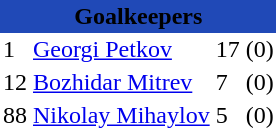<table class="toccolours" border="0" cellpadding="2" cellspacing="0" align="left" style="margin:0.5em;">
<tr>
<th colspan="4" align="center" bgcolor="#2049B7"><span>Goalkeepers</span></th>
</tr>
<tr>
<td>1</td>
<td> <a href='#'>Georgi Petkov</a></td>
<td>17</td>
<td>(0)</td>
</tr>
<tr>
<td>12</td>
<td> <a href='#'>Bozhidar Mitrev</a></td>
<td>7</td>
<td>(0)</td>
</tr>
<tr>
<td>88</td>
<td> <a href='#'>Nikolay Mihaylov</a></td>
<td>5</td>
<td>(0)</td>
</tr>
<tr>
</tr>
</table>
